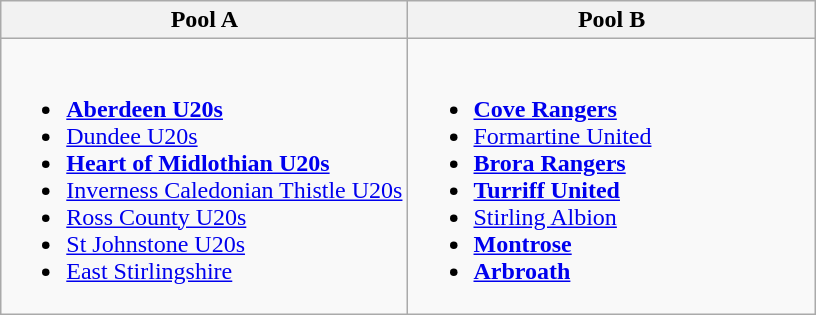<table class="wikitable">
<tr>
<th style="width:50%;">Pool A</th>
<th style="width:50%;">Pool B</th>
</tr>
<tr>
<td valign=top><br><ul><li><strong><a href='#'>Aberdeen U20s</a></strong></li><li><a href='#'>Dundee U20s</a></li><li><strong><a href='#'>Heart of Midlothian U20s</a></strong></li><li><a href='#'>Inverness Caledonian Thistle U20s</a></li><li><a href='#'>Ross County U20s</a></li><li><a href='#'>St Johnstone U20s</a></li><li><a href='#'>East Stirlingshire</a></li></ul></td>
<td valign=top><br><ul><li><strong><a href='#'>Cove Rangers</a></strong></li><li><a href='#'>Formartine United</a></li><li><strong><a href='#'>Brora Rangers</a></strong></li><li><strong><a href='#'>Turriff United</a></strong></li><li><a href='#'>Stirling Albion</a></li><li><strong><a href='#'>Montrose</a></strong></li><li><strong><a href='#'>Arbroath</a></strong></li></ul></td>
</tr>
</table>
